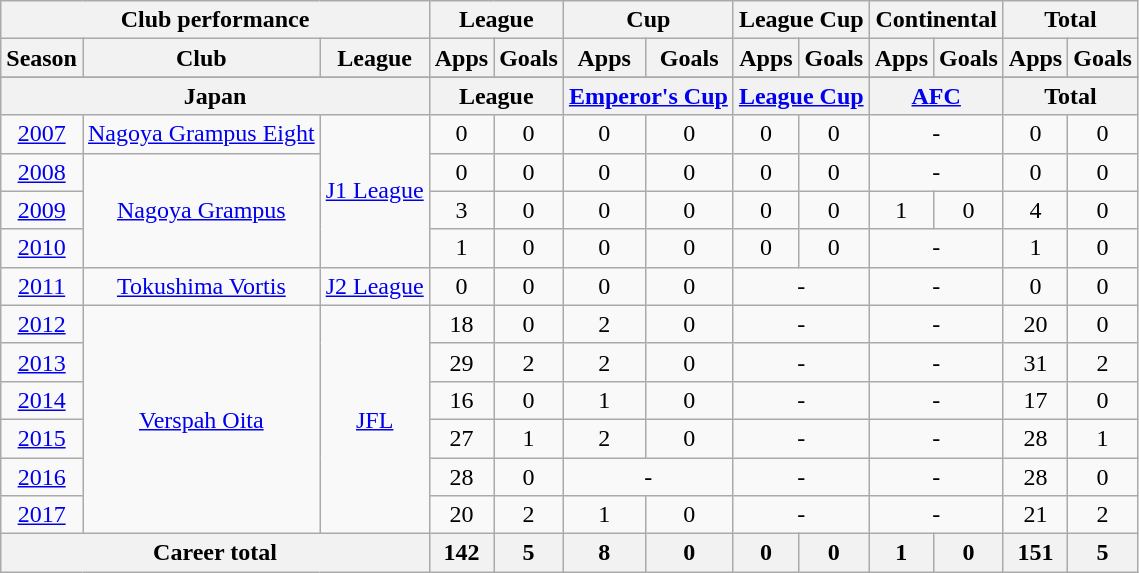<table class="wikitable" style="text-align:center">
<tr>
<th colspan=3>Club performance</th>
<th colspan=2>League</th>
<th colspan=2>Cup</th>
<th colspan=2>League Cup</th>
<th colspan=2>Continental</th>
<th colspan=2>Total</th>
</tr>
<tr>
<th>Season</th>
<th>Club</th>
<th>League</th>
<th>Apps</th>
<th>Goals</th>
<th>Apps</th>
<th>Goals</th>
<th>Apps</th>
<th>Goals</th>
<th>Apps</th>
<th>Goals</th>
<th>Apps</th>
<th>Goals</th>
</tr>
<tr>
</tr>
<tr>
<th colspan=3>Japan</th>
<th colspan=2>League</th>
<th colspan=2><a href='#'>Emperor's Cup</a></th>
<th colspan=2><a href='#'>League Cup</a></th>
<th colspan=2><a href='#'>AFC</a></th>
<th colspan=2>Total</th>
</tr>
<tr>
<td><a href='#'>2007</a></td>
<td><a href='#'>Nagoya Grampus Eight</a></td>
<td rowspan="4"><a href='#'>J1 League</a></td>
<td>0</td>
<td>0</td>
<td>0</td>
<td>0</td>
<td>0</td>
<td>0</td>
<td colspan="2">-</td>
<td>0</td>
<td>0</td>
</tr>
<tr>
<td><a href='#'>2008</a></td>
<td rowspan="3"><a href='#'>Nagoya Grampus</a></td>
<td>0</td>
<td>0</td>
<td>0</td>
<td>0</td>
<td>0</td>
<td>0</td>
<td colspan="2">-</td>
<td>0</td>
<td>0</td>
</tr>
<tr>
<td><a href='#'>2009</a></td>
<td>3</td>
<td>0</td>
<td>0</td>
<td>0</td>
<td>0</td>
<td>0</td>
<td>1</td>
<td>0</td>
<td>4</td>
<td>0</td>
</tr>
<tr>
<td><a href='#'>2010</a></td>
<td>1</td>
<td>0</td>
<td>0</td>
<td>0</td>
<td>0</td>
<td>0</td>
<td colspan="2">-</td>
<td>1</td>
<td>0</td>
</tr>
<tr>
<td><a href='#'>2011</a></td>
<td><a href='#'>Tokushima Vortis</a></td>
<td><a href='#'>J2 League</a></td>
<td>0</td>
<td>0</td>
<td>0</td>
<td>0</td>
<td colspan="2">-</td>
<td colspan="2">-</td>
<td>0</td>
<td>0</td>
</tr>
<tr>
<td><a href='#'>2012</a></td>
<td rowspan="6"><a href='#'>Verspah Oita</a></td>
<td rowspan="6"><a href='#'>JFL</a></td>
<td>18</td>
<td>0</td>
<td>2</td>
<td>0</td>
<td colspan="2">-</td>
<td colspan="2">-</td>
<td>20</td>
<td>0</td>
</tr>
<tr>
<td><a href='#'>2013</a></td>
<td>29</td>
<td>2</td>
<td>2</td>
<td>0</td>
<td colspan="2">-</td>
<td colspan="2">-</td>
<td>31</td>
<td>2</td>
</tr>
<tr>
<td><a href='#'>2014</a></td>
<td>16</td>
<td>0</td>
<td>1</td>
<td>0</td>
<td colspan="2">-</td>
<td colspan="2">-</td>
<td>17</td>
<td>0</td>
</tr>
<tr>
<td><a href='#'>2015</a></td>
<td>27</td>
<td>1</td>
<td>2</td>
<td>0</td>
<td colspan="2">-</td>
<td colspan="2">-</td>
<td>28</td>
<td>1</td>
</tr>
<tr>
<td><a href='#'>2016</a></td>
<td>28</td>
<td>0</td>
<td colspan="2">-</td>
<td colspan="2">-</td>
<td colspan="2">-</td>
<td>28</td>
<td>0</td>
</tr>
<tr>
<td><a href='#'>2017</a></td>
<td>20</td>
<td>2</td>
<td>1</td>
<td>0</td>
<td colspan="2">-</td>
<td colspan="2">-</td>
<td>21</td>
<td>2</td>
</tr>
<tr>
<th colspan=3>Career total</th>
<th>142</th>
<th>5</th>
<th>8</th>
<th>0</th>
<th>0</th>
<th>0</th>
<th>1</th>
<th>0</th>
<th>151</th>
<th>5</th>
</tr>
</table>
